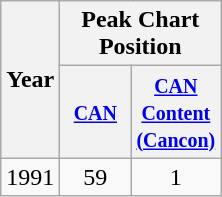<table class="wikitable">
<tr>
<th rowspan="2">Year</th>
<th colspan="2">Peak Chart Position</th>
</tr>
<tr>
<th width="40"><small><a href='#'>CAN</a></small></th>
<th width="40"><small><a href='#'>CAN Content (Cancon)</a></small></th>
</tr>
<tr>
<td rowspan=1>1991</td>
<td align="center">59</td>
<td align="center">1</td>
</tr>
</table>
